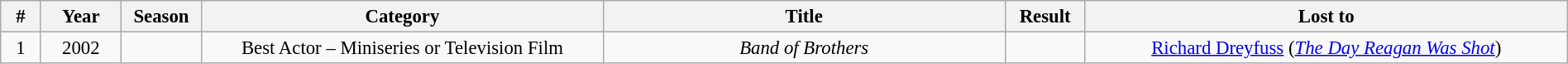<table class="wikitable" width="100%" cellpadding="5" style="font-size: 95%">
<tr>
<th width="2.5%">#</th>
<th width="5%">Year</th>
<th width="5%">Season</th>
<th width="25%">Category</th>
<th width="25%">Title</th>
<th width="5%">Result</th>
<th width="30%">Lost to</th>
</tr>
<tr>
<td style="text-align:center;">1</td>
<td style="text-align:center;">2002</td>
<td></td>
<td style="text-align: center;">Best Actor – Miniseries or Television Film</td>
<td style="text-align: center;"><em>Band of Brothers</em></td>
<td></td>
<td style="text-align: center;"><a href='#'>Richard Dreyfuss</a> (<em><a href='#'>The Day Reagan Was Shot</a></em>)</td>
</tr>
</table>
